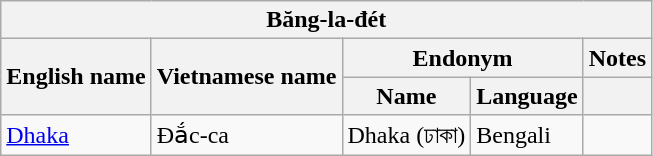<table class="wikitable sortable">
<tr>
<th colspan="5"> Băng-la-đét</th>
</tr>
<tr>
<th rowspan="2">English name</th>
<th rowspan="2">Vietnamese name</th>
<th colspan="2">Endonym</th>
<th>Notes</th>
</tr>
<tr>
<th>Name</th>
<th>Language</th>
<th></th>
</tr>
<tr>
<td><a href='#'>Dhaka</a></td>
<td>Đắc-ca</td>
<td>Dhaka (ঢাকা)</td>
<td>Bengali</td>
<td></td>
</tr>
</table>
